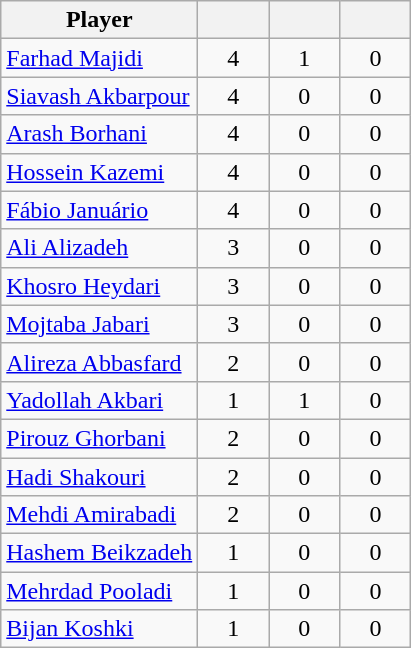<table class="wikitable" style="text-align: center;">
<tr>
<th wight=200>Player</th>
<th width=40></th>
<th width=40></th>
<th width=40></th>
</tr>
<tr>
<td style="text-align:left"> <a href='#'>Farhad Majidi</a></td>
<td>4</td>
<td>1</td>
<td>0</td>
</tr>
<tr>
<td style="text-align:left"> <a href='#'>Siavash Akbarpour</a></td>
<td>4</td>
<td>0</td>
<td>0</td>
</tr>
<tr>
<td style="text-align:left"> <a href='#'>Arash Borhani</a></td>
<td>4</td>
<td>0</td>
<td>0</td>
</tr>
<tr>
<td style="text-align:left"> <a href='#'>Hossein Kazemi</a></td>
<td>4</td>
<td>0</td>
<td>0</td>
</tr>
<tr>
<td style="text-align:left"> <a href='#'>Fábio Januário</a></td>
<td>4</td>
<td>0</td>
<td>0</td>
</tr>
<tr>
<td style="text-align:left"> <a href='#'>Ali Alizadeh</a></td>
<td>3</td>
<td>0</td>
<td>0</td>
</tr>
<tr>
<td style="text-align:left"> <a href='#'>Khosro Heydari</a></td>
<td>3</td>
<td>0</td>
<td>0</td>
</tr>
<tr>
<td style="text-align:left"> <a href='#'>Mojtaba Jabari</a></td>
<td>3</td>
<td>0</td>
<td>0</td>
</tr>
<tr>
<td style="text-align:left"> <a href='#'>Alireza Abbasfard</a></td>
<td>2</td>
<td>0</td>
<td>0</td>
</tr>
<tr>
<td style="text-align:left"> <a href='#'>Yadollah Akbari</a></td>
<td>1</td>
<td>1</td>
<td>0</td>
</tr>
<tr>
<td style="text-align:left"> <a href='#'>Pirouz Ghorbani</a></td>
<td>2</td>
<td>0</td>
<td>0</td>
</tr>
<tr>
<td style="text-align:left"> <a href='#'>Hadi Shakouri</a></td>
<td>2</td>
<td>0</td>
<td>0</td>
</tr>
<tr>
<td style="text-align:left"> <a href='#'>Mehdi Amirabadi</a></td>
<td>2</td>
<td>0</td>
<td>0</td>
</tr>
<tr>
<td style="text-align:left"> <a href='#'>Hashem Beikzadeh</a></td>
<td>1</td>
<td>0</td>
<td>0</td>
</tr>
<tr>
<td style="text-align:left"> <a href='#'>Mehrdad Pooladi</a></td>
<td>1</td>
<td>0</td>
<td>0</td>
</tr>
<tr>
<td style="text-align:left"> <a href='#'>Bijan Koshki</a></td>
<td>1</td>
<td>0</td>
<td>0</td>
</tr>
</table>
